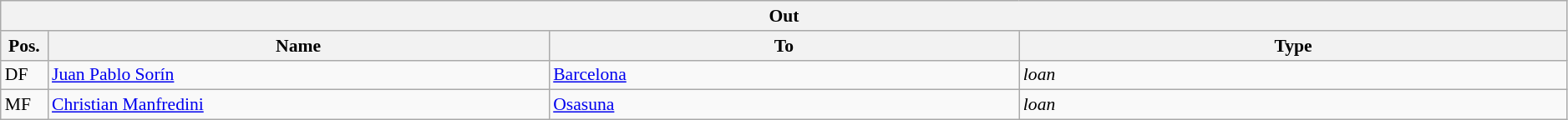<table class="wikitable" style="font-size:90%;width:99%;">
<tr>
<th colspan="4">Out</th>
</tr>
<tr>
<th width=3%>Pos.</th>
<th width=32%>Name</th>
<th width=30%>To</th>
<th width=35%>Type</th>
</tr>
<tr>
<td>DF</td>
<td><a href='#'>Juan Pablo Sorín</a></td>
<td><a href='#'>Barcelona</a></td>
<td><em>loan</em></td>
</tr>
<tr>
<td>MF</td>
<td><a href='#'>Christian Manfredini</a></td>
<td><a href='#'>Osasuna</a></td>
<td><em>loan</em></td>
</tr>
</table>
